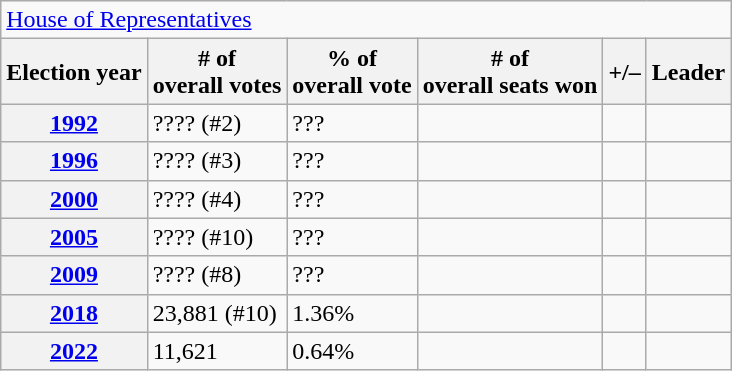<table class=wikitable>
<tr>
<td colspan=7><a href='#'>House of Representatives</a></td>
</tr>
<tr>
<th>Election year</th>
<th># of<br>overall votes</th>
<th>% of<br>overall vote</th>
<th># of<br>overall seats won</th>
<th>+/–</th>
<th>Leader</th>
</tr>
<tr>
<th><a href='#'>1992</a></th>
<td>???? (#2)</td>
<td>???</td>
<td></td>
<td></td>
<td></td>
</tr>
<tr>
<th><a href='#'>1996</a></th>
<td>???? (#3)</td>
<td>???</td>
<td></td>
<td></td>
<td></td>
</tr>
<tr>
<th><a href='#'>2000</a></th>
<td>???? (#4)</td>
<td>???</td>
<td></td>
<td></td>
<td></td>
</tr>
<tr>
<th><a href='#'>2005</a></th>
<td>???? (#10)</td>
<td>???</td>
<td></td>
<td></td>
<td></td>
</tr>
<tr>
<th><a href='#'>2009</a></th>
<td>???? (#8)</td>
<td>???</td>
<td></td>
<td></td>
<td></td>
</tr>
<tr>
<th><a href='#'>2018</a></th>
<td>23,881 (#10)</td>
<td>1.36%</td>
<td></td>
<td></td>
<td></td>
</tr>
<tr>
<th><a href='#'>2022</a></th>
<td>11,621</td>
<td>0.64%</td>
<td></td>
<td></td>
<td></td>
</tr>
</table>
